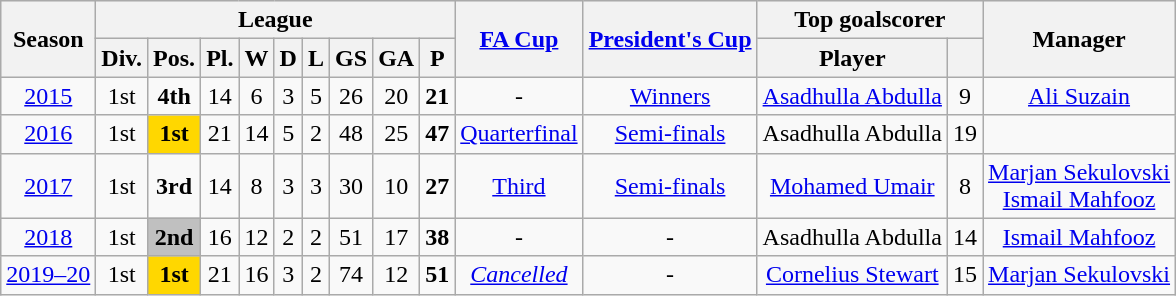<table class="wikitable">
<tr style="background:#efefef;">
<th rowspan="2">Season</th>
<th colspan="9">League</th>
<th rowspan="2"><a href='#'>FA Cup</a></th>
<th rowspan="2"><a href='#'>President's Cup</a></th>
<th colspan="2">Top goalscorer</th>
<th rowspan="2">Manager</th>
</tr>
<tr>
<th>Div.</th>
<th>Pos.</th>
<th>Pl.</th>
<th>W</th>
<th>D</th>
<th>L</th>
<th>GS</th>
<th>GA</th>
<th>P</th>
<th>Player</th>
<th></th>
</tr>
<tr>
<td align=center><a href='#'>2015</a></td>
<td align=center>1st</td>
<td align=center><strong>4th</strong></td>
<td align=center>14</td>
<td align=center>6</td>
<td align=center>3</td>
<td align=center>5</td>
<td align=center>26</td>
<td align=center>20</td>
<td align=center><strong>21</strong></td>
<td align=center>-</td>
<td align=center><a href='#'>Winners</a></td>
<td align=center> <a href='#'>Asadhulla Abdulla</a></td>
<td align=center>9</td>
<td align=center> <a href='#'>Ali Suzain</a></td>
</tr>
<tr>
<td align=center><a href='#'>2016</a></td>
<td align=center>1st</td>
<td style="text-align:center; background:gold;"><strong>1st</strong></td>
<td align=center>21</td>
<td align=center>14</td>
<td align=center>5</td>
<td align=center>2</td>
<td align=center>48</td>
<td align=center>25</td>
<td align=center><strong>47</strong></td>
<td style="text-align:center;"><a href='#'>Quarterfinal</a></td>
<td align=center><a href='#'>Semi-finals</a></td>
<td align=center> Asadhulla Abdulla</td>
<td align=center>19</td>
<td align=center></td>
</tr>
<tr>
<td align=center><a href='#'>2017</a></td>
<td align=center>1st</td>
<td style="text-align:center;"><strong>3rd</strong></td>
<td align=center>14</td>
<td align=center>8</td>
<td align=center>3</td>
<td align=center>3</td>
<td align=center>30</td>
<td align=center>10</td>
<td align=center><strong>27</strong></td>
<td style="text-align:center;"><a href='#'>Third</a></td>
<td style="text-align:center;"><a href='#'>Semi-finals</a></td>
<td align=center> <a href='#'>Mohamed Umair</a></td>
<td align=center>8</td>
<td align=center> <a href='#'>Marjan Sekulovski</a> <br>  <a href='#'>Ismail Mahfooz</a></td>
</tr>
<tr>
<td align=center><a href='#'>2018</a></td>
<td align=center>1st</td>
<td style="text-align:center; background:silver;"><strong>2nd</strong></td>
<td align=center>16</td>
<td align=center>12</td>
<td align=center>2</td>
<td align=center>2</td>
<td align=center>51</td>
<td align=center>17</td>
<td align=center><strong>38</strong></td>
<td align=center>-</td>
<td align=center>-</td>
<td align=center> Asadhulla Abdulla</td>
<td align=center>14</td>
<td align=center> <a href='#'>Ismail Mahfooz</a></td>
</tr>
<tr>
<td align=center><a href='#'>2019–20</a></td>
<td align=center>1st</td>
<td style="text-align:center; background:gold;"><strong>1st</strong></td>
<td align=center>21</td>
<td align=center>16</td>
<td align=center>3</td>
<td align=center>2</td>
<td align=center>74</td>
<td align=center>12</td>
<td align=center><strong>51</strong></td>
<td align=center><a href='#'><em>Cancelled</em></a></td>
<td align=center>-</td>
<td align=center> <a href='#'>Cornelius Stewart</a></td>
<td align=center>15</td>
<td align=center> <a href='#'>Marjan Sekulovski</a></td>
</tr>
</table>
